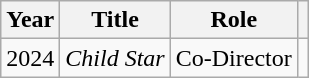<table class="wikitable sortable">
<tr>
<th>Year</th>
<th>Title</th>
<th>Role</th>
<th class="unsortable"></th>
</tr>
<tr>
<td>2024</td>
<td><em> Child Star</em></td>
<td>Co-Director</td>
<td align=center></td>
</tr>
</table>
